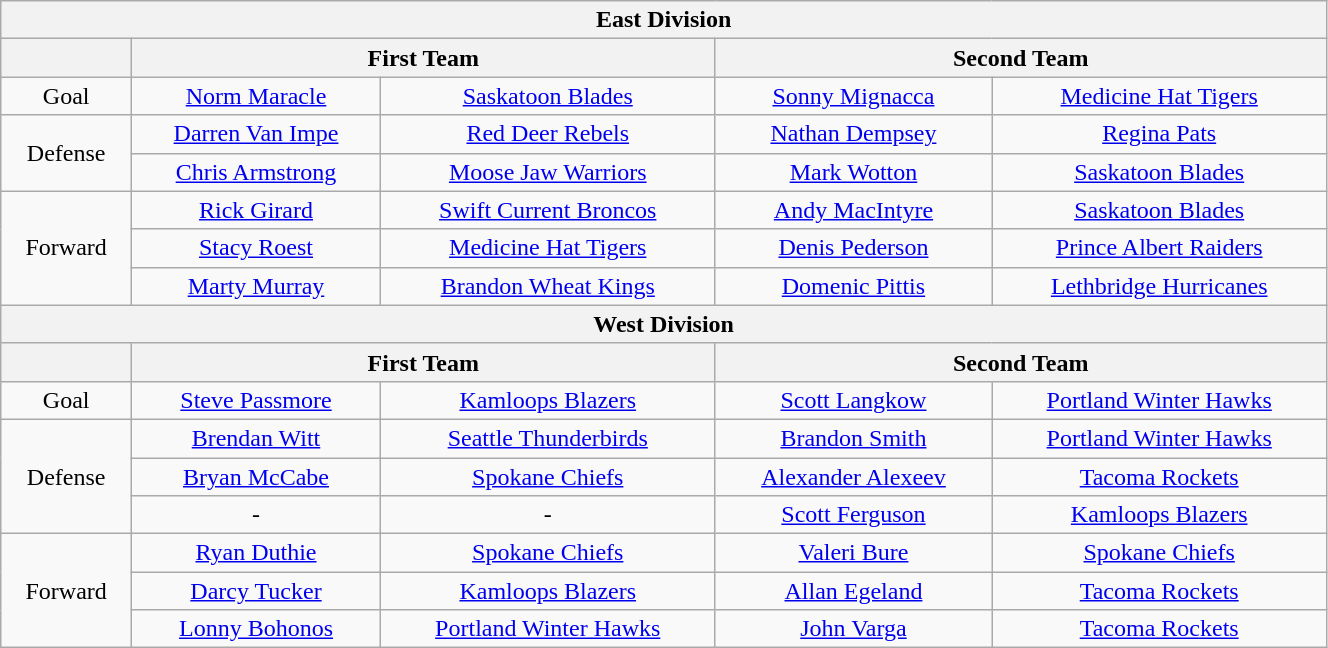<table class="wikitable" style="text-align:center;" width="70%">
<tr>
<th colspan="5">East Division</th>
</tr>
<tr>
<th></th>
<th colspan="2">First Team</th>
<th colspan="2">Second Team</th>
</tr>
<tr>
<td>Goal</td>
<td><a href='#'>Norm Maracle</a></td>
<td><a href='#'>Saskatoon Blades</a></td>
<td><a href='#'>Sonny Mignacca</a></td>
<td><a href='#'>Medicine Hat Tigers</a></td>
</tr>
<tr>
<td rowspan="2">Defense</td>
<td><a href='#'>Darren Van Impe</a></td>
<td><a href='#'>Red Deer Rebels</a></td>
<td><a href='#'>Nathan Dempsey</a></td>
<td><a href='#'>Regina Pats</a></td>
</tr>
<tr>
<td><a href='#'>Chris Armstrong</a></td>
<td><a href='#'>Moose Jaw Warriors</a></td>
<td><a href='#'>Mark Wotton</a></td>
<td><a href='#'>Saskatoon Blades</a></td>
</tr>
<tr>
<td rowspan="3">Forward</td>
<td><a href='#'>Rick Girard</a></td>
<td><a href='#'>Swift Current Broncos</a></td>
<td><a href='#'>Andy MacIntyre</a></td>
<td><a href='#'>Saskatoon Blades</a></td>
</tr>
<tr>
<td><a href='#'>Stacy Roest</a></td>
<td><a href='#'>Medicine Hat Tigers</a></td>
<td><a href='#'>Denis Pederson</a></td>
<td><a href='#'>Prince Albert Raiders</a></td>
</tr>
<tr>
<td><a href='#'>Marty Murray</a></td>
<td><a href='#'>Brandon Wheat Kings</a></td>
<td><a href='#'>Domenic Pittis</a></td>
<td><a href='#'>Lethbridge Hurricanes</a></td>
</tr>
<tr>
<th colspan="5">West Division</th>
</tr>
<tr>
<th></th>
<th colspan="2">First Team</th>
<th colspan="2">Second Team</th>
</tr>
<tr>
<td>Goal</td>
<td><a href='#'>Steve Passmore</a></td>
<td><a href='#'>Kamloops Blazers</a></td>
<td><a href='#'>Scott Langkow</a></td>
<td><a href='#'>Portland Winter Hawks</a></td>
</tr>
<tr>
<td rowspan="3">Defense</td>
<td><a href='#'>Brendan Witt</a></td>
<td><a href='#'>Seattle Thunderbirds</a></td>
<td><a href='#'>Brandon Smith</a></td>
<td><a href='#'>Portland Winter Hawks</a></td>
</tr>
<tr>
<td><a href='#'>Bryan McCabe</a></td>
<td><a href='#'>Spokane Chiefs</a></td>
<td><a href='#'>Alexander Alexeev</a></td>
<td><a href='#'>Tacoma Rockets</a></td>
</tr>
<tr>
<td>-</td>
<td>-</td>
<td><a href='#'>Scott Ferguson</a></td>
<td><a href='#'>Kamloops Blazers</a></td>
</tr>
<tr>
<td rowspan="3">Forward</td>
<td><a href='#'>Ryan Duthie</a></td>
<td><a href='#'>Spokane Chiefs</a></td>
<td><a href='#'>Valeri Bure</a></td>
<td><a href='#'>Spokane Chiefs</a></td>
</tr>
<tr>
<td><a href='#'>Darcy Tucker</a></td>
<td><a href='#'>Kamloops Blazers</a></td>
<td><a href='#'>Allan Egeland</a></td>
<td><a href='#'>Tacoma Rockets</a></td>
</tr>
<tr>
<td><a href='#'>Lonny Bohonos</a></td>
<td><a href='#'>Portland Winter Hawks</a></td>
<td><a href='#'>John Varga</a></td>
<td><a href='#'>Tacoma Rockets</a></td>
</tr>
</table>
